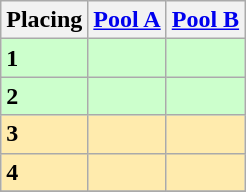<table class=wikitable style="border:1px solid #AAAAAA;">
<tr>
<th>Placing</th>
<th><a href='#'>Pool A</a></th>
<th><a href='#'>Pool B</a></th>
</tr>
<tr style="background: #ccffcc;">
<td><strong>1</strong></td>
<td></td>
<td></td>
</tr>
<tr style="background: #ccffcc;">
<td><strong>2</strong></td>
<td></td>
<td></td>
</tr>
<tr style="background: #ffebad;">
<td><strong>3</strong></td>
<td></td>
<td></td>
</tr>
<tr style="background: #ffebad;">
<td><strong>4</strong></td>
<td></td>
<td></td>
</tr>
<tr>
</tr>
</table>
